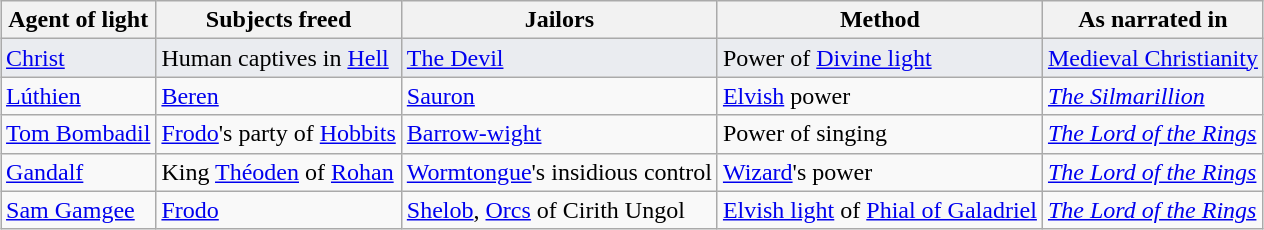<table class="wikitable" style="margin: 1em auto;">
<tr>
<th>Agent of light</th>
<th>Subjects freed</th>
<th>Jailors</th>
<th>Method</th>
<th>As narrated in</th>
</tr>
<tr>
<td style="background-color: #EAECF0;"><a href='#'>Christ</a></td>
<td style="background-color: #EAECF0;">Human captives in <a href='#'>Hell</a></td>
<td style="background-color: #EAECF0;"><a href='#'>The Devil</a></td>
<td style="background-color: #EAECF0;">Power of <a href='#'>Divine light</a></td>
<td style="background-color: #EAECF0;"><a href='#'>Medieval Christianity</a></td>
</tr>
<tr>
<td><a href='#'>Lúthien</a></td>
<td><a href='#'>Beren</a></td>
<td><a href='#'>Sauron</a></td>
<td><a href='#'>Elvish</a> power</td>
<td><em><a href='#'>The Silmarillion</a></em></td>
</tr>
<tr>
<td><a href='#'>Tom Bombadil</a></td>
<td><a href='#'>Frodo</a>'s party of <a href='#'>Hobbits</a></td>
<td><a href='#'>Barrow-wight</a></td>
<td>Power of singing</td>
<td><em><a href='#'>The Lord of the Rings</a></em></td>
</tr>
<tr>
<td><a href='#'>Gandalf</a></td>
<td>King <a href='#'>Théoden</a> of <a href='#'>Rohan</a></td>
<td><a href='#'>Wormtongue</a>'s insidious control</td>
<td><a href='#'>Wizard</a>'s power</td>
<td><em><a href='#'>The Lord of the Rings</a></em></td>
</tr>
<tr>
<td><a href='#'>Sam Gamgee</a></td>
<td><a href='#'>Frodo</a></td>
<td><a href='#'>Shelob</a>, <a href='#'>Orcs</a> of Cirith Ungol</td>
<td><a href='#'>Elvish light</a> of <a href='#'>Phial of Galadriel</a></td>
<td><em><a href='#'>The Lord of the Rings</a></em></td>
</tr>
</table>
